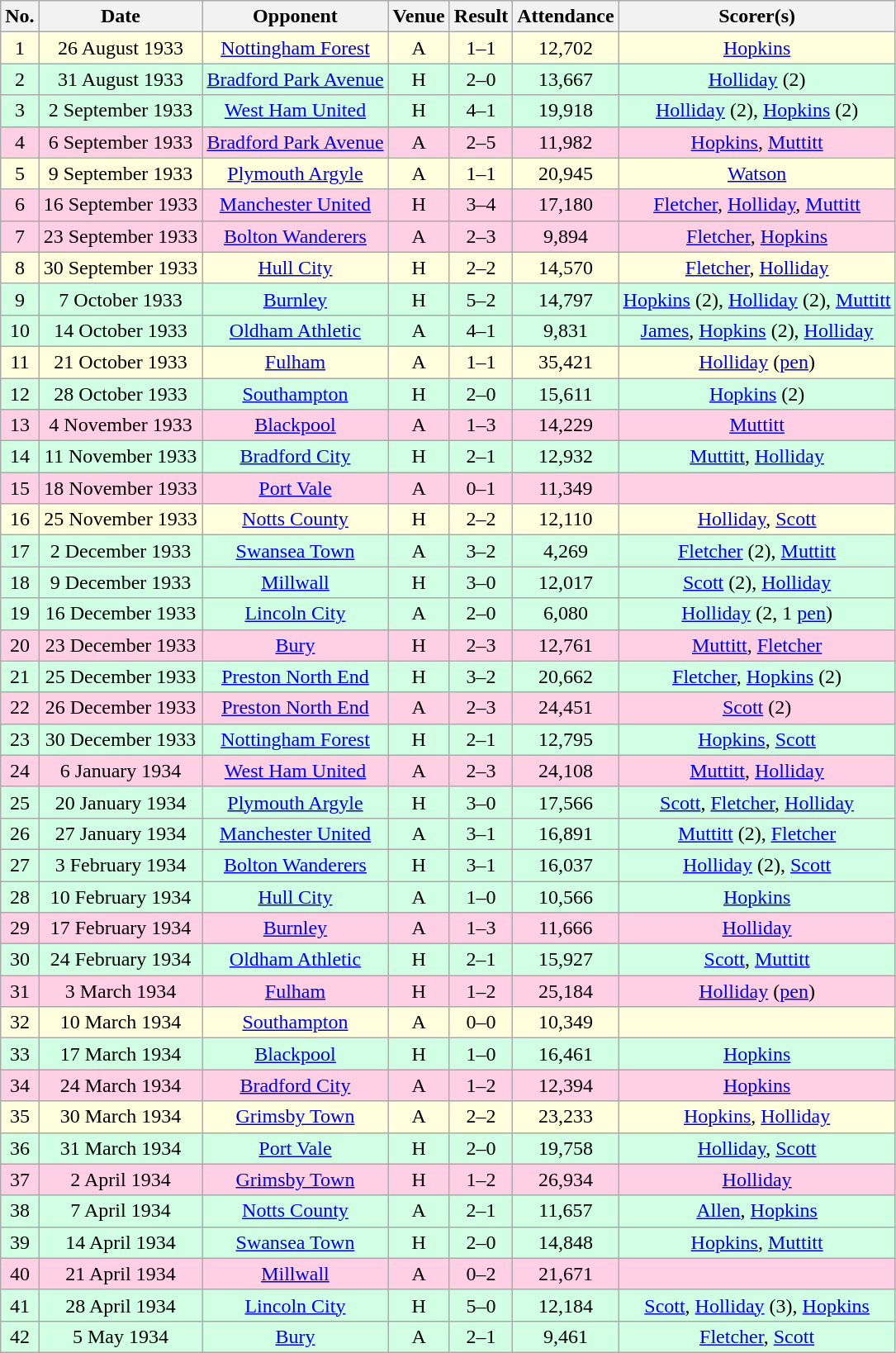<table class="wikitable sortable" style="text-align:center;">
<tr>
<th>No.</th>
<th>Date</th>
<th>Opponent</th>
<th>Venue</th>
<th>Result</th>
<th>Attendance</th>
<th>Scorer(s)</th>
</tr>
<tr style="background:#ffd;">
<td>1</td>
<td>26 August 1933</td>
<td><a href='#'>Nottingham Forest</a></td>
<td>A</td>
<td>1–1</td>
<td>12,702</td>
<td><a href='#'>Hopkins</a></td>
</tr>
<tr style="background:#d0ffe3;">
<td>2</td>
<td>31 August 1933</td>
<td><a href='#'>Bradford Park Avenue</a></td>
<td>H</td>
<td>2–0</td>
<td>13,667</td>
<td><a href='#'>Holliday</a> (2)</td>
</tr>
<tr style="background:#d0ffe3;">
<td>3</td>
<td>2 September 1933</td>
<td><a href='#'>West Ham United</a></td>
<td>H</td>
<td>4–1</td>
<td>19,918</td>
<td><a href='#'>Holliday</a> (2), <a href='#'>Hopkins</a> (2)</td>
</tr>
<tr style="background:#ffd0e3;">
<td>4</td>
<td>6 September 1933</td>
<td><a href='#'>Bradford Park Avenue</a></td>
<td>A</td>
<td>2–5</td>
<td>11,982</td>
<td><a href='#'>Hopkins</a>, <a href='#'>Muttitt</a></td>
</tr>
<tr style="background:#ffd;">
<td>5</td>
<td>9 September 1933</td>
<td><a href='#'>Plymouth Argyle</a></td>
<td>A</td>
<td>1–1</td>
<td>20,945</td>
<td><a href='#'>Watson</a></td>
</tr>
<tr style="background:#ffd0e3;">
<td>6</td>
<td>16 September 1933</td>
<td><a href='#'>Manchester United</a></td>
<td>H</td>
<td>3–4</td>
<td>17,180</td>
<td><a href='#'>Fletcher</a>, <a href='#'>Holliday</a>, <a href='#'>Muttitt</a></td>
</tr>
<tr style="background:#ffd0e3;">
<td>7</td>
<td>23 September 1933</td>
<td><a href='#'>Bolton Wanderers</a></td>
<td>A</td>
<td>2–3</td>
<td>9,894</td>
<td><a href='#'>Fletcher</a>, <a href='#'>Hopkins</a></td>
</tr>
<tr style="background:#ffd;">
<td>8</td>
<td>30 September 1933</td>
<td><a href='#'>Hull City</a></td>
<td>H</td>
<td>2–2</td>
<td>14,570</td>
<td><a href='#'>Fletcher</a>, <a href='#'>Holliday</a></td>
</tr>
<tr style="background:#d0ffe3;">
<td>9</td>
<td>7 October 1933</td>
<td><a href='#'>Burnley</a></td>
<td>H</td>
<td>5–2</td>
<td>14,797</td>
<td><a href='#'>Hopkins</a> (2), <a href='#'>Holliday</a> (2), <a href='#'>Muttitt</a></td>
</tr>
<tr style="background:#d0ffe3;">
<td>10</td>
<td>14 October 1933</td>
<td><a href='#'>Oldham Athletic</a></td>
<td>A</td>
<td>4–1</td>
<td>9,831</td>
<td><a href='#'>James</a>, <a href='#'>Hopkins</a> (2), <a href='#'>Holliday</a></td>
</tr>
<tr style="background:#ffd;">
<td>11</td>
<td>21 October 1933</td>
<td><a href='#'>Fulham</a></td>
<td>A</td>
<td>1–1</td>
<td>35,421</td>
<td><a href='#'>Holliday</a> (<a href='#'>pen</a>)</td>
</tr>
<tr style="background:#d0ffe3;">
<td>12</td>
<td>28 October 1933</td>
<td><a href='#'>Southampton</a></td>
<td>H</td>
<td>2–0</td>
<td>15,611</td>
<td><a href='#'>Hopkins</a> (2)</td>
</tr>
<tr style="background:#ffd0e3;">
<td>13</td>
<td>4 November 1933</td>
<td><a href='#'>Blackpool</a></td>
<td>A</td>
<td>1–3</td>
<td>14,229</td>
<td><a href='#'>Muttitt</a></td>
</tr>
<tr style="background:#d0ffe3;">
<td>14</td>
<td>11 November 1933</td>
<td><a href='#'>Bradford City</a></td>
<td>H</td>
<td>2–1</td>
<td>12,932</td>
<td><a href='#'>Muttitt</a>, <a href='#'>Holliday</a></td>
</tr>
<tr style="background:#ffd0e3;">
<td>15</td>
<td>18 November 1933</td>
<td><a href='#'>Port Vale</a></td>
<td>A</td>
<td>0–1</td>
<td>11,349</td>
<td></td>
</tr>
<tr style="background:#ffd;">
<td>16</td>
<td>25 November 1933</td>
<td><a href='#'>Notts County</a></td>
<td>H</td>
<td>2–2</td>
<td>12,110</td>
<td><a href='#'>Holliday</a>, <a href='#'>Scott</a></td>
</tr>
<tr style="background:#d0ffe3;">
<td>17</td>
<td>2 December 1933</td>
<td><a href='#'>Swansea Town</a></td>
<td>A</td>
<td>3–2</td>
<td>4,269</td>
<td><a href='#'>Fletcher</a> (2), <a href='#'>Muttitt</a></td>
</tr>
<tr style="background:#d0ffe3;">
<td>18</td>
<td>9 December 1933</td>
<td><a href='#'>Millwall</a></td>
<td>H</td>
<td>3–0</td>
<td>12,017</td>
<td><a href='#'>Scott</a> (2), <a href='#'>Holliday</a></td>
</tr>
<tr style="background:#d0ffe3;">
<td>19</td>
<td>16 December 1933</td>
<td><a href='#'>Lincoln City</a></td>
<td>A</td>
<td>2–0</td>
<td>6,080</td>
<td><a href='#'>Holliday</a> (2, 1 <a href='#'>pen</a>)</td>
</tr>
<tr style="background:#ffd0e3;">
<td>20</td>
<td>23 December 1933</td>
<td><a href='#'>Bury</a></td>
<td>H</td>
<td>2–3</td>
<td>12,761</td>
<td><a href='#'>Muttitt</a>, <a href='#'>Fletcher</a></td>
</tr>
<tr style="background:#d0ffe3;">
<td>21</td>
<td>25 December 1933</td>
<td><a href='#'>Preston North End</a></td>
<td>H</td>
<td>3–2</td>
<td>20,662</td>
<td><a href='#'>Fletcher</a>, <a href='#'>Hopkins</a> (2)</td>
</tr>
<tr style="background:#ffd0e3;">
<td>22</td>
<td>26 December 1933</td>
<td><a href='#'>Preston North End</a></td>
<td>A</td>
<td>2–3</td>
<td>24,451</td>
<td><a href='#'>Scott</a> (2)</td>
</tr>
<tr style="background:#d0ffe3;">
<td>23</td>
<td>30 December 1933</td>
<td><a href='#'>Nottingham Forest</a></td>
<td>H</td>
<td>2–1</td>
<td>12,795</td>
<td><a href='#'>Hopkins</a>, <a href='#'>Scott</a></td>
</tr>
<tr style="background:#ffd0e3;">
<td>24</td>
<td>6 January 1934</td>
<td><a href='#'>West Ham United</a></td>
<td>A</td>
<td>2–3</td>
<td>24,108</td>
<td><a href='#'>Muttitt</a>, <a href='#'>Holliday</a></td>
</tr>
<tr style="background:#d0ffe3;">
<td>25</td>
<td>20 January 1934</td>
<td><a href='#'>Plymouth Argyle</a></td>
<td>H</td>
<td>3–0</td>
<td>17,566</td>
<td><a href='#'>Scott</a>, <a href='#'>Fletcher</a>, <a href='#'>Holliday</a></td>
</tr>
<tr style="background:#d0ffe3;">
<td>26</td>
<td>27 January 1934</td>
<td><a href='#'>Manchester United</a></td>
<td>A</td>
<td>3–1</td>
<td>16,891</td>
<td><a href='#'>Muttitt</a> (2), <a href='#'>Fletcher</a></td>
</tr>
<tr style="background:#d0ffe3;">
<td>27</td>
<td>3 February 1934</td>
<td><a href='#'>Bolton Wanderers</a></td>
<td>H</td>
<td>3–1</td>
<td>16,037</td>
<td><a href='#'>Holliday</a> (2), <a href='#'>Scott</a></td>
</tr>
<tr style="background:#d0ffe3;">
<td>28</td>
<td>10 February 1934</td>
<td><a href='#'>Hull City</a></td>
<td>A</td>
<td>1–0</td>
<td>10,566</td>
<td><a href='#'>Hopkins</a></td>
</tr>
<tr style="background:#ffd0e3;">
<td>29</td>
<td>17 February 1934</td>
<td><a href='#'>Burnley</a></td>
<td>A</td>
<td>1–3</td>
<td>11,666</td>
<td><a href='#'>Holliday</a></td>
</tr>
<tr style="background:#d0ffe3;">
<td>30</td>
<td>24 February 1934</td>
<td><a href='#'>Oldham Athletic</a></td>
<td>H</td>
<td>2–1</td>
<td>15,927</td>
<td><a href='#'>Scott</a>, <a href='#'>Muttitt</a></td>
</tr>
<tr style="background:#ffd0e3;">
<td>31</td>
<td>3 March 1934</td>
<td><a href='#'>Fulham</a></td>
<td>H</td>
<td>1–2</td>
<td>25,184</td>
<td><a href='#'>Holliday</a> (<a href='#'>pen</a>)</td>
</tr>
<tr style="background:#ffd;">
<td>32</td>
<td>10 March 1934</td>
<td><a href='#'>Southampton</a></td>
<td>A</td>
<td>0–0</td>
<td>10,349</td>
<td></td>
</tr>
<tr style="background:#d0ffe3;">
<td>33</td>
<td>17 March 1934</td>
<td><a href='#'>Blackpool</a></td>
<td>H</td>
<td>1–0</td>
<td>16,461</td>
<td><a href='#'>Hopkins</a></td>
</tr>
<tr style="background:#ffd0e3;">
<td>34</td>
<td>24 March 1934</td>
<td><a href='#'>Bradford City</a></td>
<td>A</td>
<td>1–2</td>
<td>12,394</td>
<td><a href='#'>Hopkins</a></td>
</tr>
<tr style="background:#ffd;">
<td>35</td>
<td>30 March 1934</td>
<td><a href='#'>Grimsby Town</a></td>
<td>A</td>
<td>2–2</td>
<td>23,233</td>
<td><a href='#'>Hopkins</a>, <a href='#'>Holliday</a></td>
</tr>
<tr style="background:#d0ffe3;">
<td>36</td>
<td>31 March 1934</td>
<td><a href='#'>Port Vale</a></td>
<td>H</td>
<td>2–0</td>
<td>19,758</td>
<td><a href='#'>Holliday</a>, <a href='#'>Scott</a></td>
</tr>
<tr style="background:#ffd0e3;">
<td>37</td>
<td>2 April 1934</td>
<td><a href='#'>Grimsby Town</a></td>
<td>H</td>
<td>1–2</td>
<td>26,934</td>
<td><a href='#'>Holliday</a></td>
</tr>
<tr style="background:#d0ffe3;">
<td>38</td>
<td>7 April 1934</td>
<td><a href='#'>Notts County</a></td>
<td>A</td>
<td>2–1</td>
<td>11,657</td>
<td><a href='#'>Allen</a>, <a href='#'>Hopkins</a></td>
</tr>
<tr style="background:#d0ffe3;">
<td>39</td>
<td>14 April 1934</td>
<td><a href='#'>Swansea Town</a></td>
<td>H</td>
<td>2–0</td>
<td>14,848</td>
<td><a href='#'>Hopkins</a>, <a href='#'>Muttitt</a></td>
</tr>
<tr style="background:#ffd0e3;">
<td>40</td>
<td>21 April 1934</td>
<td><a href='#'>Millwall</a></td>
<td>A</td>
<td>0–2</td>
<td>21,671</td>
<td></td>
</tr>
<tr style="background:#d0ffe3;">
<td>41</td>
<td>28 April 1934</td>
<td><a href='#'>Lincoln City</a></td>
<td>H</td>
<td>5–0</td>
<td>12,184</td>
<td><a href='#'>Scott</a>, <a href='#'>Holliday</a> (3), <a href='#'>Hopkins</a></td>
</tr>
<tr style="background:#d0ffe3;">
<td>42</td>
<td>5 May 1934</td>
<td><a href='#'>Bury</a></td>
<td>A</td>
<td>2–1</td>
<td>9,461</td>
<td><a href='#'>Fletcher</a>, <a href='#'>Scott</a></td>
</tr>
</table>
